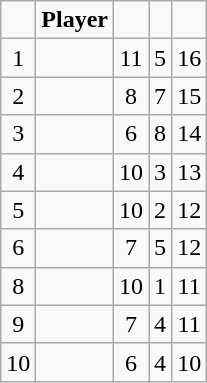<table class="wikitable" style="text-align: center">
<tr>
<td> </td>
<td><strong>Player</strong></td>
<td></td>
<td></td>
<td></td>
</tr>
<tr>
<td>1</td>
<td align=left></td>
<td>11</td>
<td>5</td>
<td>16</td>
</tr>
<tr>
<td>2</td>
<td align=left></td>
<td>8</td>
<td>7</td>
<td>15</td>
</tr>
<tr>
<td>3</td>
<td align=left></td>
<td>6</td>
<td>8</td>
<td>14</td>
</tr>
<tr>
<td>4</td>
<td align=left></td>
<td>10</td>
<td>3</td>
<td>13</td>
</tr>
<tr>
<td>5</td>
<td align=left></td>
<td>10</td>
<td>2</td>
<td>12</td>
</tr>
<tr>
<td>6</td>
<td align=left><br></td>
<td>7</td>
<td>5</td>
<td>12</td>
</tr>
<tr>
<td>8</td>
<td align=left></td>
<td>10</td>
<td>1</td>
<td>11</td>
</tr>
<tr>
<td>9</td>
<td align=left></td>
<td>7</td>
<td>4</td>
<td>11</td>
</tr>
<tr>
<td>10</td>
<td align=left></td>
<td>6</td>
<td>4</td>
<td>10</td>
</tr>
</table>
